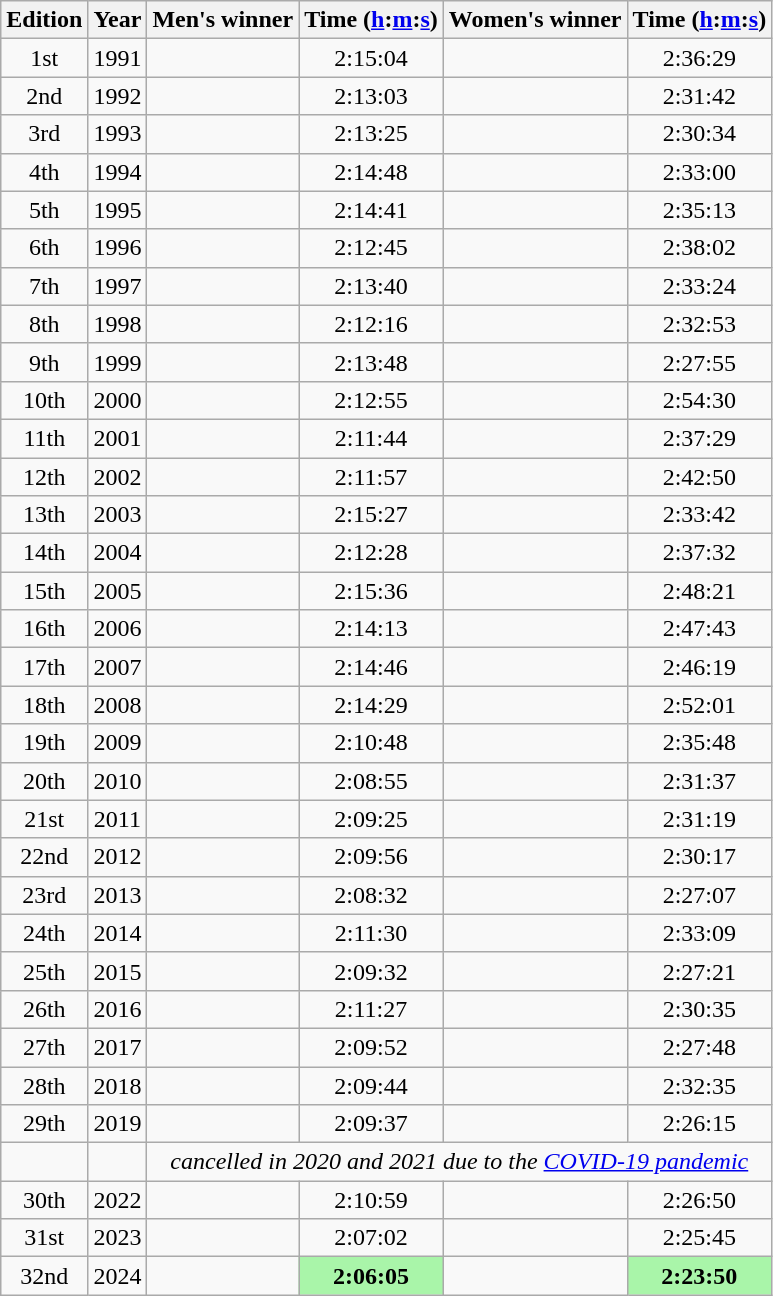<table class="wikitable sortable" style="text-align:center">
<tr>
<th class=unsortable>Edition</th>
<th>Year</th>
<th class=unsortable>Men's winner</th>
<th>Time (<a href='#'>h</a>:<a href='#'>m</a>:<a href='#'>s</a>)</th>
<th class=unsortable>Women's winner</th>
<th>Time (<a href='#'>h</a>:<a href='#'>m</a>:<a href='#'>s</a>)</th>
</tr>
<tr>
<td>1st</td>
<td>1991</td>
<td align=left></td>
<td>2:15:04</td>
<td align=left></td>
<td>2:36:29</td>
</tr>
<tr>
<td>2nd</td>
<td>1992</td>
<td align=left></td>
<td>2:13:03</td>
<td align=left></td>
<td>2:31:42</td>
</tr>
<tr>
<td>3rd</td>
<td>1993</td>
<td align=left></td>
<td>2:13:25</td>
<td align=left></td>
<td>2:30:34</td>
</tr>
<tr>
<td>4th</td>
<td>1994</td>
<td align=left></td>
<td>2:14:48</td>
<td align=left></td>
<td>2:33:00</td>
</tr>
<tr>
<td>5th</td>
<td>1995</td>
<td align=left></td>
<td>2:14:41</td>
<td align=left></td>
<td>2:35:13</td>
</tr>
<tr>
<td>6th</td>
<td>1996</td>
<td align=left></td>
<td>2:12:45</td>
<td align=left></td>
<td>2:38:02</td>
</tr>
<tr>
<td>7th</td>
<td>1997</td>
<td align=left></td>
<td>2:13:40</td>
<td align=left></td>
<td>2:33:24</td>
</tr>
<tr>
<td>8th</td>
<td>1998</td>
<td align=left></td>
<td>2:12:16</td>
<td align=left></td>
<td>2:32:53</td>
</tr>
<tr>
<td>9th</td>
<td>1999</td>
<td align=left></td>
<td>2:13:48</td>
<td align=left></td>
<td>2:27:55</td>
</tr>
<tr>
<td>10th</td>
<td>2000</td>
<td align=left></td>
<td>2:12:55</td>
<td align=left></td>
<td>2:54:30</td>
</tr>
<tr>
<td>11th</td>
<td>2001</td>
<td align=left></td>
<td>2:11:44</td>
<td align=left></td>
<td>2:37:29</td>
</tr>
<tr>
<td>12th</td>
<td>2002</td>
<td align=left></td>
<td>2:11:57</td>
<td align=left></td>
<td>2:42:50</td>
</tr>
<tr>
<td>13th</td>
<td>2003</td>
<td align=left></td>
<td>2:15:27</td>
<td align=left></td>
<td>2:33:42</td>
</tr>
<tr>
<td>14th</td>
<td>2004</td>
<td align=left></td>
<td>2:12:28</td>
<td align=left></td>
<td>2:37:32</td>
</tr>
<tr>
<td>15th</td>
<td>2005</td>
<td align=left></td>
<td>2:15:36</td>
<td align=left></td>
<td>2:48:21</td>
</tr>
<tr>
<td>16th</td>
<td>2006</td>
<td align=left></td>
<td>2:14:13</td>
<td align=left></td>
<td>2:47:43</td>
</tr>
<tr>
<td>17th</td>
<td>2007</td>
<td align=left></td>
<td>2:14:46</td>
<td align=left></td>
<td>2:46:19</td>
</tr>
<tr>
<td>18th</td>
<td>2008</td>
<td align=left></td>
<td>2:14:29</td>
<td align=left></td>
<td>2:52:01</td>
</tr>
<tr>
<td>19th</td>
<td>2009</td>
<td align=left></td>
<td>2:10:48</td>
<td align=left></td>
<td>2:35:48</td>
</tr>
<tr>
<td>20th</td>
<td>2010</td>
<td align=left></td>
<td>2:08:55</td>
<td align=left></td>
<td>2:31:37</td>
</tr>
<tr>
<td>21st</td>
<td>2011</td>
<td align=left></td>
<td>2:09:25</td>
<td align=left></td>
<td>2:31:19</td>
</tr>
<tr>
<td>22nd</td>
<td>2012</td>
<td align=left></td>
<td>2:09:56</td>
<td align=left></td>
<td>2:30:17</td>
</tr>
<tr>
<td>23rd</td>
<td>2013</td>
<td align=left></td>
<td>2:08:32</td>
<td align=left></td>
<td>2:27:07</td>
</tr>
<tr>
<td>24th</td>
<td>2014</td>
<td align=left></td>
<td>2:11:30</td>
<td align=left></td>
<td>2:33:09</td>
</tr>
<tr>
<td>25th</td>
<td>2015</td>
<td align=left></td>
<td>2:09:32</td>
<td align=left></td>
<td>2:27:21</td>
</tr>
<tr>
<td>26th</td>
<td>2016</td>
<td align=left></td>
<td>2:11:27</td>
<td align=left></td>
<td>2:30:35</td>
</tr>
<tr>
<td>27th</td>
<td>2017</td>
<td align=left></td>
<td>2:09:52</td>
<td align=left></td>
<td>2:27:48</td>
</tr>
<tr>
<td>28th</td>
<td>2018</td>
<td align=left></td>
<td>2:09:44</td>
<td align=left></td>
<td>2:32:35</td>
</tr>
<tr>
<td>29th</td>
<td>2019</td>
<td align=left></td>
<td>2:09:37</td>
<td align=left></td>
<td>2:26:15</td>
</tr>
<tr>
<td></td>
<td></td>
<td colspan="4" align="center" data-sort-value=""><em>cancelled in 2020 and 2021 due to the <a href='#'>COVID-19 pandemic</a></em></td>
</tr>
<tr>
<td>30th</td>
<td>2022</td>
<td align=left></td>
<td>2:10:59</td>
<td align=left></td>
<td>2:26:50</td>
</tr>
<tr>
<td>31st</td>
<td>2023</td>
<td align=left></td>
<td>2:07:02</td>
<td align=left></td>
<td>2:25:45</td>
</tr>
<tr>
<td>32nd</td>
<td>2024</td>
<td align=left></td>
<td bgcolor=#A9F5A9><strong>2:06:05</strong></td>
<td align=left></td>
<td bgcolor=#A9F5A9><strong>2:23:50</strong></td>
</tr>
</table>
